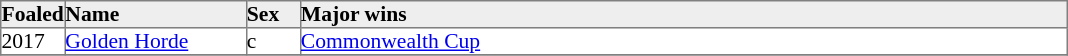<table border="1" cellpadding="0" style="border-collapse: collapse; font-size:90%">
<tr bgcolor="#eeeeee">
<td width="35px"><strong>Foaled</strong></td>
<td width="120px"><strong>Name</strong></td>
<td width="35px"><strong>Sex</strong></td>
<td width="510px"><strong>Major wins</strong></td>
</tr>
<tr>
<td>2017</td>
<td><a href='#'>Golden Horde</a></td>
<td>c</td>
<td><a href='#'>Commonwealth Cup</a></td>
</tr>
<tr>
</tr>
</table>
